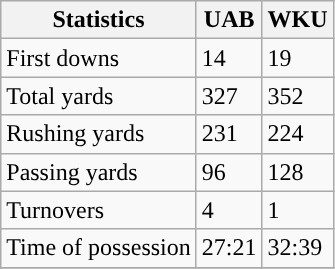<table class="wikitable">
<tr>
<th>Statistics</th>
<th>UAB</th>
<th>WKU</th>
</tr>
<tr>
<td>First downs</td>
<td>14</td>
<td>19</td>
</tr>
<tr>
<td>Total yards</td>
<td>327</td>
<td>352</td>
</tr>
<tr>
<td>Rushing yards</td>
<td>231</td>
<td>224</td>
</tr>
<tr>
<td>Passing yards</td>
<td>96</td>
<td>128</td>
</tr>
<tr>
<td>Turnovers</td>
<td>4</td>
<td>1</td>
</tr>
<tr>
<td>Time of possession</td>
<td>27:21</td>
<td>32:39</td>
</tr>
<tr>
</tr>
</table>
